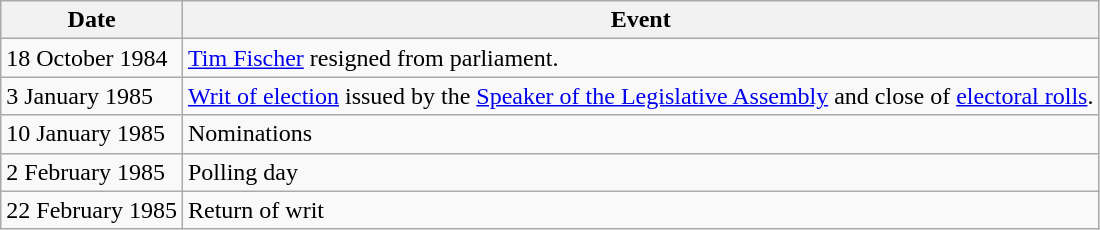<table class="wikitable">
<tr>
<th>Date</th>
<th>Event</th>
</tr>
<tr>
<td>18 October 1984</td>
<td><a href='#'>Tim Fischer</a> resigned from parliament.</td>
</tr>
<tr>
<td>3 January 1985</td>
<td><a href='#'>Writ of election</a> issued by the <a href='#'>Speaker of the Legislative Assembly</a> and close of <a href='#'>electoral rolls</a>.</td>
</tr>
<tr>
<td>10 January 1985</td>
<td>Nominations</td>
</tr>
<tr>
<td>2 February 1985</td>
<td>Polling day</td>
</tr>
<tr>
<td>22 February 1985</td>
<td>Return of writ</td>
</tr>
</table>
